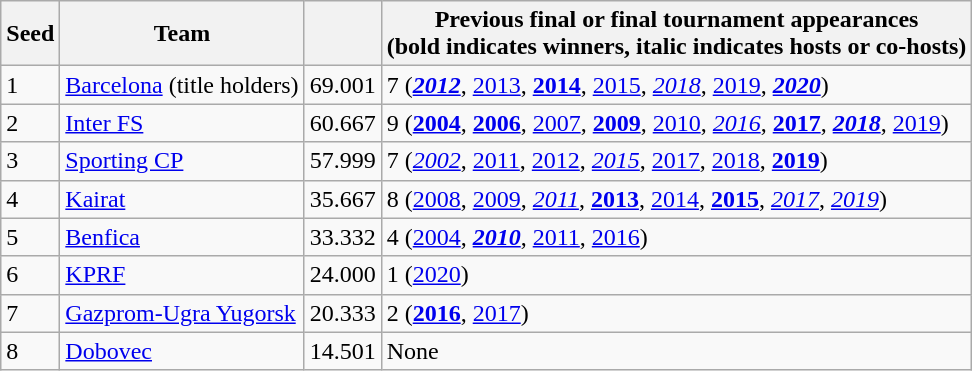<table class="wikitable sortable">
<tr>
<th>Seed</th>
<th>Team</th>
<th></th>
<th>Previous final or final tournament appearances<br>(bold indicates winners, italic indicates hosts or co-hosts)</th>
</tr>
<tr>
<td>1</td>
<td> <a href='#'>Barcelona</a> (title holders)</td>
<td align=right>69.001</td>
<td>7 (<strong><em><a href='#'>2012</a></em></strong>, <a href='#'>2013</a>, <strong><a href='#'>2014</a></strong>, <a href='#'>2015</a>, <em><a href='#'>2018</a></em>, <a href='#'>2019</a>, <strong><em><a href='#'>2020</a></em></strong>)</td>
</tr>
<tr>
<td>2</td>
<td> <a href='#'>Inter FS</a></td>
<td align=right>60.667</td>
<td>9 (<strong><a href='#'>2004</a></strong>, <strong><a href='#'>2006</a></strong>, <a href='#'>2007</a>, <strong><a href='#'>2009</a></strong>, <a href='#'>2010</a>, <em><a href='#'>2016</a></em>, <strong><a href='#'>2017</a></strong>, <strong><em><a href='#'>2018</a></em></strong>, <a href='#'>2019</a>)</td>
</tr>
<tr>
<td>3</td>
<td> <a href='#'>Sporting CP</a></td>
<td align=right>57.999</td>
<td>7 (<em><a href='#'>2002</a></em>, <a href='#'>2011</a>, <a href='#'>2012</a>, <em><a href='#'>2015</a></em>, <a href='#'>2017</a>, <a href='#'>2018</a>, <strong><a href='#'>2019</a></strong>)</td>
</tr>
<tr>
<td>4</td>
<td> <a href='#'>Kairat</a></td>
<td align=right>35.667</td>
<td>8 (<a href='#'>2008</a>, <a href='#'>2009</a>, <em><a href='#'>2011</a></em>, <strong><a href='#'>2013</a></strong>, <a href='#'>2014</a>, <strong><a href='#'>2015</a></strong>, <em><a href='#'>2017</a></em>, <em><a href='#'>2019</a></em>)</td>
</tr>
<tr>
<td>5</td>
<td> <a href='#'>Benfica</a></td>
<td align=right>33.332</td>
<td>4 (<a href='#'>2004</a>, <strong><em><a href='#'>2010</a></em></strong>, <a href='#'>2011</a>, <a href='#'>2016</a>)</td>
</tr>
<tr>
<td>6</td>
<td> <a href='#'>KPRF</a></td>
<td align=right>24.000</td>
<td>1 (<a href='#'>2020</a>)</td>
</tr>
<tr>
<td>7</td>
<td> <a href='#'>Gazprom-Ugra Yugorsk</a></td>
<td align=right>20.333</td>
<td>2 (<strong><a href='#'>2016</a></strong>, <a href='#'>2017</a>)</td>
</tr>
<tr>
<td>8</td>
<td> <a href='#'>Dobovec</a></td>
<td align=right>14.501</td>
<td>None</td>
</tr>
</table>
